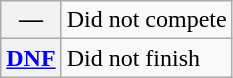<table class="wikitable">
<tr>
<th scope="row">—</th>
<td>Did not compete</td>
</tr>
<tr>
<th scope="row"><a href='#'>DNF</a></th>
<td>Did not finish</td>
</tr>
</table>
